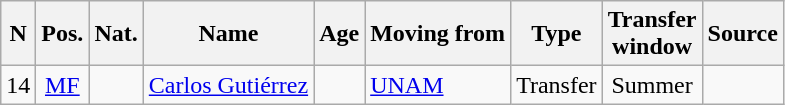<table class="wikitable sortable" style="text-align:center">
<tr>
<th>N</th>
<th>Pos.</th>
<th>Nat.</th>
<th>Name</th>
<th>Age</th>
<th>Moving from</th>
<th>Type</th>
<th>Transfer<br>window</th>
<th>Source</th>
</tr>
<tr>
<td>14</td>
<td><a href='#'>MF</a></td>
<td></td>
<td align=left><a href='#'>Carlos Gutiérrez</a></td>
<td></td>
<td align=left><a href='#'>UNAM</a></td>
<td>Transfer</td>
<td>Summer</td>
<td></td>
</tr>
</table>
